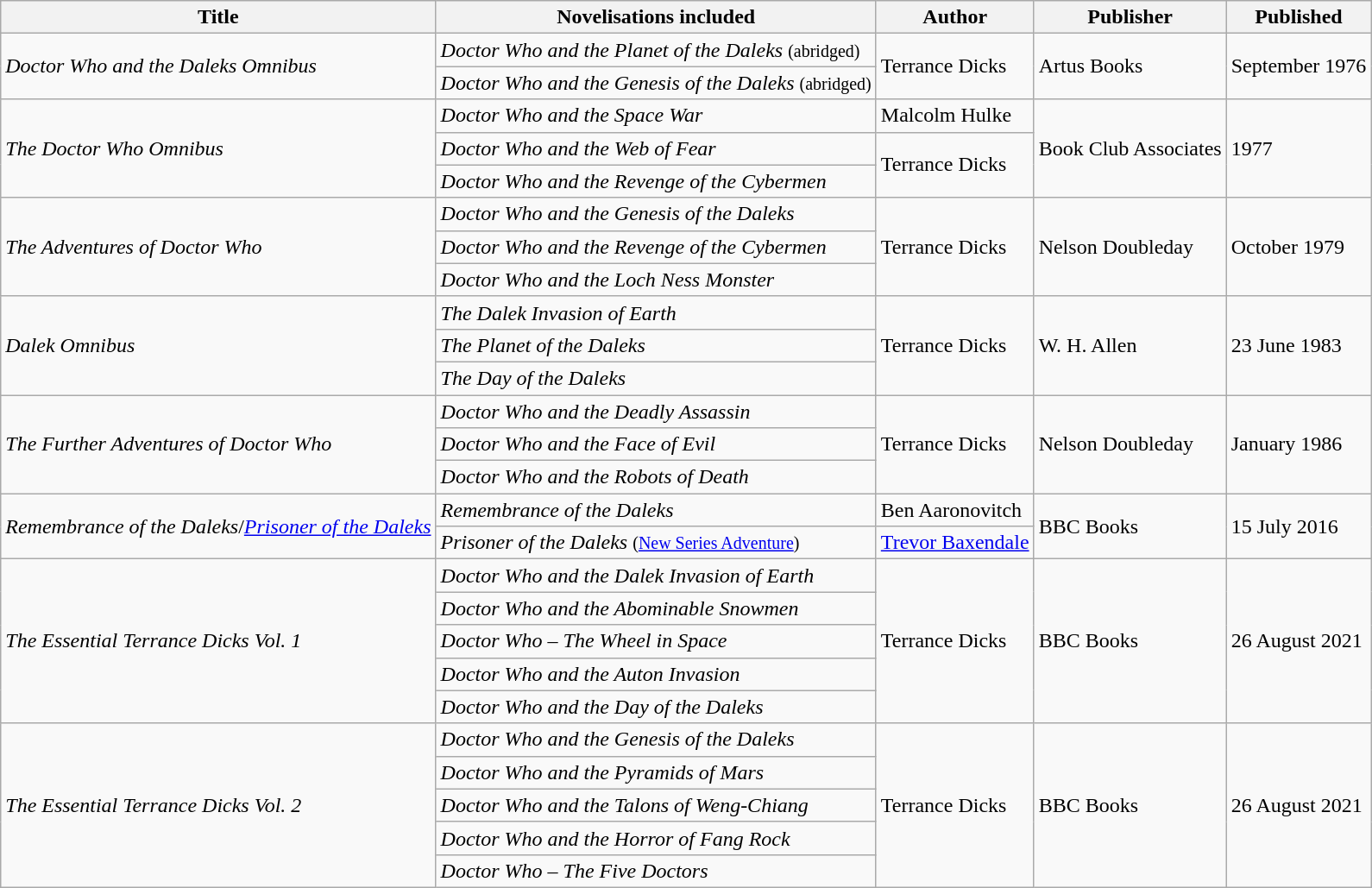<table class="wikitable">
<tr>
<th>Title</th>
<th>Novelisations included</th>
<th>Author</th>
<th>Publisher</th>
<th>Published</th>
</tr>
<tr>
<td rowspan=2><em>Doctor Who and the Daleks Omnibus</em></td>
<td><em>Doctor Who and the Planet of the Daleks</em> <small>(abridged)</small></td>
<td rowspan=2>Terrance Dicks</td>
<td rowspan=2>Artus Books</td>
<td rowspan=2>September 1976</td>
</tr>
<tr>
<td><em>Doctor Who and the Genesis of the Daleks</em> <small>(abridged)</small></td>
</tr>
<tr>
<td rowspan=3><em>The Doctor Who Omnibus</em></td>
<td><em>Doctor Who and the Space War</em></td>
<td>Malcolm Hulke</td>
<td rowspan=3>Book Club Associates</td>
<td rowspan=3>1977</td>
</tr>
<tr>
<td><em>Doctor Who and the Web of Fear</em></td>
<td rowspan=2>Terrance Dicks</td>
</tr>
<tr>
<td><em>Doctor Who and the Revenge of the Cybermen</em></td>
</tr>
<tr>
<td rowspan=3><em>The Adventures of Doctor Who</em></td>
<td><em>Doctor Who and the Genesis of the Daleks</em></td>
<td rowspan=3>Terrance Dicks</td>
<td rowspan=3>Nelson Doubleday</td>
<td rowspan=3>October 1979</td>
</tr>
<tr>
<td><em>Doctor Who and the Revenge of the Cybermen</em></td>
</tr>
<tr>
<td><em>Doctor Who and the Loch Ness Monster</em></td>
</tr>
<tr>
<td rowspan=3><em>Dalek Omnibus</em></td>
<td><em>The Dalek Invasion of Earth</em></td>
<td rowspan=3>Terrance Dicks</td>
<td Rowspan=3>W. H. Allen</td>
<td Rowspan=3>23 June 1983</td>
</tr>
<tr>
<td><em>The Planet of the Daleks</em></td>
</tr>
<tr>
<td><em>The Day of the Daleks</em></td>
</tr>
<tr>
<td rowspan=3><em>The Further Adventures of Doctor Who</em></td>
<td><em>Doctor Who and the Deadly Assassin</em></td>
<td rowspan=3>Terrance Dicks</td>
<td rowspan=3>Nelson Doubleday</td>
<td rowspan=3>January 1986</td>
</tr>
<tr>
<td><em>Doctor Who and the Face of Evil</em></td>
</tr>
<tr>
<td><em>Doctor Who and the Robots of Death</em></td>
</tr>
<tr>
<td rowspan=2><em>Remembrance of the Daleks</em>/<em><a href='#'>Prisoner of the Daleks</a></em></td>
<td><em>Remembrance of the Daleks</em></td>
<td>Ben Aaronovitch</td>
<td rowspan=2>BBC Books</td>
<td rowspan=2>15 July 2016</td>
</tr>
<tr>
<td><em>Prisoner of the Daleks</em> <small>(<a href='#'>New Series Adventure</a>)</small></td>
<td><a href='#'>Trevor Baxendale</a></td>
</tr>
<tr>
<td rowspan=5><em>The Essential Terrance Dicks Vol. 1</em></td>
<td><em>Doctor Who and the Dalek Invasion of Earth</em></td>
<td rowspan=5>Terrance Dicks</td>
<td rowspan=5>BBC Books</td>
<td rowspan=5>26 August 2021</td>
</tr>
<tr>
<td><em>Doctor Who and the Abominable Snowmen</em></td>
</tr>
<tr>
<td><em>Doctor Who – The Wheel in Space</em></td>
</tr>
<tr>
<td><em>Doctor Who and the Auton Invasion</em></td>
</tr>
<tr>
<td><em>Doctor Who and the Day of the Daleks</em></td>
</tr>
<tr>
<td rowspan=5><em>The Essential Terrance Dicks Vol. 2</em></td>
<td><em>Doctor Who and the Genesis of the Daleks</em></td>
<td rowspan=5>Terrance Dicks</td>
<td rowspan=5>BBC Books</td>
<td rowspan=5>26 August 2021</td>
</tr>
<tr>
<td><em>Doctor Who and the Pyramids of Mars</em></td>
</tr>
<tr>
<td><em>Doctor Who and the Talons of Weng-Chiang</em></td>
</tr>
<tr>
<td><em>Doctor Who and the Horror of Fang Rock</em></td>
</tr>
<tr>
<td><em>Doctor Who – The Five Doctors</em></td>
</tr>
</table>
